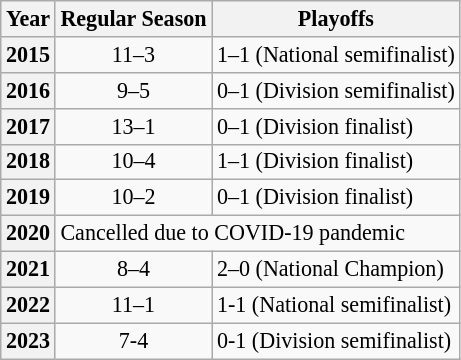<table class="wikitable" style="font-size: 92%;" "align=center">
<tr>
<th scope="row">Year</th>
<th>Regular Season</th>
<th>Playoffs</th>
</tr>
<tr>
<th>2015</th>
<td align="center">11–3</td>
<td>1–1 (National semifinalist)</td>
</tr>
<tr>
<th>2016</th>
<td align="center">9–5</td>
<td>0–1 (Division semifinalist)</td>
</tr>
<tr>
<th>2017</th>
<td align="center">13–1</td>
<td>0–1 (Division finalist)</td>
</tr>
<tr>
<th>2018</th>
<td align="Center">10–4</td>
<td>1–1 (Division finalist)</td>
</tr>
<tr>
<th>2019</th>
<td align="Center">10–2</td>
<td>0–1 (Division finalist)</td>
</tr>
<tr>
<th>2020</th>
<td colspan="2">Cancelled due to COVID-19 pandemic</td>
</tr>
<tr>
<th>2021</th>
<td align="center">8–4</td>
<td>2–0 (National Champion)</td>
</tr>
<tr>
<th>2022</th>
<td align="center">11–1</td>
<td>1-1 (National semifinalist)</td>
</tr>
<tr>
<th>2023</th>
<td align="center">7-4</td>
<td>0-1 (Division semifinalist)</td>
</tr>
</table>
